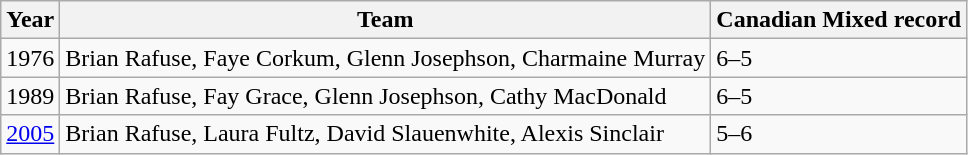<table class="wikitable">
<tr>
<th>Year</th>
<th>Team</th>
<th>Canadian Mixed record</th>
</tr>
<tr>
<td>1976</td>
<td>Brian Rafuse, Faye Corkum, Glenn Josephson, Charmaine Murray</td>
<td>6–5</td>
</tr>
<tr>
<td>1989</td>
<td>Brian Rafuse, Fay Grace, Glenn Josephson, Cathy MacDonald</td>
<td>6–5</td>
</tr>
<tr>
<td><a href='#'>2005</a></td>
<td>Brian Rafuse, Laura Fultz, David Slauenwhite, Alexis Sinclair</td>
<td>5–6</td>
</tr>
</table>
